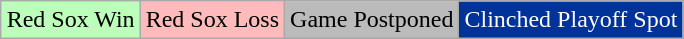<table class="wikitable" style="margin:0.2em auto;">
<tr>
<td style="background:#bfb;">Red Sox Win</td>
<td style="background:#fbb;">Red Sox Loss</td>
<td style="background:#bbb;">Game Postponed</td>
<td style="background:#039;color:white;">Clinched Playoff Spot<br></td>
</tr>
</table>
